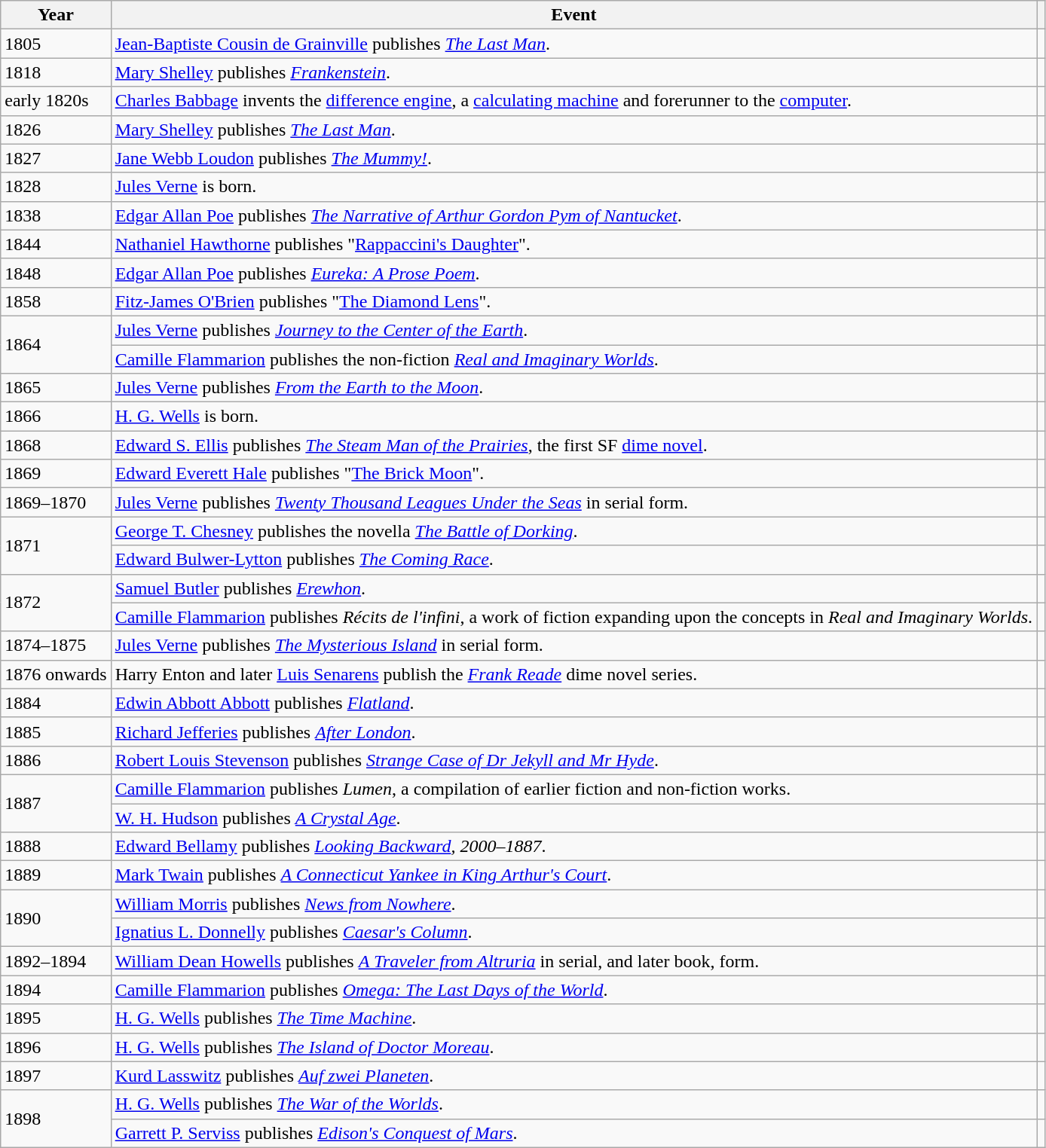<table class="wikitable">
<tr>
<th scope="col">Year</th>
<th scope="col">Event</th>
<th></th>
</tr>
<tr>
<td>1805</td>
<td><a href='#'>Jean-Baptiste Cousin de Grainville</a> publishes <em><a href='#'>The Last Man</a></em>.</td>
<td></td>
</tr>
<tr>
<td>1818</td>
<td><a href='#'>Mary Shelley</a> publishes <em><a href='#'>Frankenstein</a></em>.</td>
<td></td>
</tr>
<tr>
<td>early 1820s</td>
<td><a href='#'>Charles Babbage</a> invents the <a href='#'>difference engine</a>, a <a href='#'>calculating machine</a> and forerunner to the <a href='#'>computer</a>.</td>
<td></td>
</tr>
<tr>
<td>1826</td>
<td><a href='#'>Mary Shelley</a> publishes <em><a href='#'>The Last Man</a></em>.</td>
<td></td>
</tr>
<tr>
<td>1827</td>
<td><a href='#'>Jane Webb Loudon</a> publishes <em><a href='#'>The Mummy!</a></em>.</td>
<td></td>
</tr>
<tr>
<td>1828</td>
<td><a href='#'>Jules Verne</a> is born.</td>
<td></td>
</tr>
<tr>
<td>1838</td>
<td><a href='#'>Edgar Allan Poe</a> publishes <em><a href='#'>The Narrative of Arthur Gordon Pym of Nantucket</a></em>.</td>
<td></td>
</tr>
<tr>
<td>1844</td>
<td><a href='#'>Nathaniel Hawthorne</a> publishes "<a href='#'>Rappaccini's Daughter</a>".</td>
<td></td>
</tr>
<tr>
<td>1848</td>
<td><a href='#'>Edgar Allan Poe</a> publishes <em><a href='#'>Eureka: A Prose Poem</a></em>.</td>
<td></td>
</tr>
<tr>
<td>1858</td>
<td><a href='#'>Fitz-James O'Brien</a> publishes "<a href='#'>The Diamond Lens</a>".</td>
<td></td>
</tr>
<tr>
<td rowspan="2">1864</td>
<td><a href='#'>Jules Verne</a> publishes <em><a href='#'>Journey to the Center of the Earth</a></em>.</td>
<td></td>
</tr>
<tr>
<td><a href='#'>Camille Flammarion</a> publishes the non-fiction <em><a href='#'>Real and Imaginary Worlds</a></em>.</td>
<td></td>
</tr>
<tr>
<td>1865</td>
<td><a href='#'>Jules Verne</a> publishes <em><a href='#'>From the Earth to the Moon</a></em>.</td>
<td></td>
</tr>
<tr>
<td>1866</td>
<td><a href='#'>H. G. Wells</a> is born.</td>
<td></td>
</tr>
<tr>
<td>1868</td>
<td><a href='#'>Edward S. Ellis</a> publishes <em><a href='#'>The Steam Man of the Prairies</a></em>, the first SF <a href='#'>dime novel</a>.</td>
<td></td>
</tr>
<tr>
<td>1869</td>
<td><a href='#'>Edward Everett Hale</a> publishes "<a href='#'>The Brick Moon</a>".</td>
<td></td>
</tr>
<tr>
<td>1869–1870</td>
<td><a href='#'>Jules Verne</a> publishes <em><a href='#'>Twenty Thousand Leagues Under the Seas</a></em> in serial form.</td>
<td></td>
</tr>
<tr>
<td rowspan="2">1871</td>
<td><a href='#'>George T. Chesney</a> publishes the novella <em><a href='#'>The Battle of Dorking</a></em>.</td>
<td></td>
</tr>
<tr>
<td><a href='#'>Edward Bulwer-Lytton</a> publishes <em><a href='#'>The Coming Race</a></em>.</td>
<td></td>
</tr>
<tr>
<td rowspan="2">1872</td>
<td><a href='#'>Samuel Butler</a> publishes <em><a href='#'>Erewhon</a></em>.</td>
<td></td>
</tr>
<tr>
<td><a href='#'>Camille Flammarion</a> publishes <em>Récits de l'infini</em>, a work of fiction expanding upon the concepts in <em>Real and Imaginary Worlds</em>.</td>
<td></td>
</tr>
<tr>
<td>1874–1875</td>
<td><a href='#'>Jules Verne</a> publishes <em><a href='#'>The Mysterious Island</a></em> in serial form.</td>
<td></td>
</tr>
<tr>
<td>1876 onwards</td>
<td>Harry Enton and later <a href='#'>Luis Senarens</a> publish the <em><a href='#'>Frank Reade</a></em> dime novel series.</td>
<td></td>
</tr>
<tr>
<td>1884</td>
<td><a href='#'>Edwin Abbott Abbott</a> publishes <em><a href='#'>Flatland</a></em>.</td>
<td></td>
</tr>
<tr>
<td>1885</td>
<td><a href='#'>Richard Jefferies</a> publishes <em><a href='#'>After London</a></em>.</td>
<td></td>
</tr>
<tr>
<td>1886</td>
<td><a href='#'>Robert Louis Stevenson</a> publishes <em><a href='#'>Strange Case of Dr Jekyll and Mr Hyde</a></em>.</td>
<td></td>
</tr>
<tr>
<td rowspan="2">1887</td>
<td><a href='#'>Camille Flammarion</a> publishes <em>Lumen</em>, a compilation of earlier fiction and non-fiction works.</td>
<td></td>
</tr>
<tr>
<td><a href='#'>W. H. Hudson</a> publishes <em><a href='#'>A Crystal Age</a></em>.</td>
<td></td>
</tr>
<tr>
<td>1888</td>
<td><a href='#'>Edward Bellamy</a> publishes <em><a href='#'>Looking Backward</a>, 2000–1887</em>.</td>
<td></td>
</tr>
<tr>
<td>1889</td>
<td><a href='#'>Mark Twain</a> publishes <em><a href='#'>A Connecticut Yankee in King Arthur's Court</a></em>.</td>
<td></td>
</tr>
<tr>
<td rowspan="2">1890</td>
<td><a href='#'>William Morris</a> publishes <em><a href='#'>News from Nowhere</a></em>.</td>
<td></td>
</tr>
<tr>
<td><a href='#'>Ignatius L. Donnelly</a> publishes <em><a href='#'>Caesar's Column</a></em>.</td>
<td></td>
</tr>
<tr>
<td>1892–1894</td>
<td><a href='#'>William Dean Howells</a> publishes <em><a href='#'>A Traveler from Altruria</a></em> in serial, and later book, form.</td>
<td></td>
</tr>
<tr>
<td>1894</td>
<td><a href='#'>Camille Flammarion</a> publishes <em><a href='#'>Omega: The Last Days of the World</a></em>.</td>
<td></td>
</tr>
<tr>
<td>1895</td>
<td><a href='#'>H. G. Wells</a> publishes <em><a href='#'>The Time Machine</a></em>.</td>
<td></td>
</tr>
<tr>
<td>1896</td>
<td><a href='#'>H. G. Wells</a> publishes <em><a href='#'>The Island of Doctor Moreau</a></em>.</td>
<td></td>
</tr>
<tr>
<td>1897</td>
<td><a href='#'>Kurd Lasswitz</a> publishes <em><a href='#'>Auf zwei Planeten</a></em>.</td>
<td></td>
</tr>
<tr>
<td rowspan="2">1898</td>
<td><a href='#'>H. G. Wells</a> publishes <em><a href='#'>The War of the Worlds</a></em>.</td>
<td></td>
</tr>
<tr>
<td><a href='#'>Garrett P. Serviss</a> publishes <em><a href='#'>Edison's Conquest of Mars</a></em>.</td>
<td></td>
</tr>
</table>
